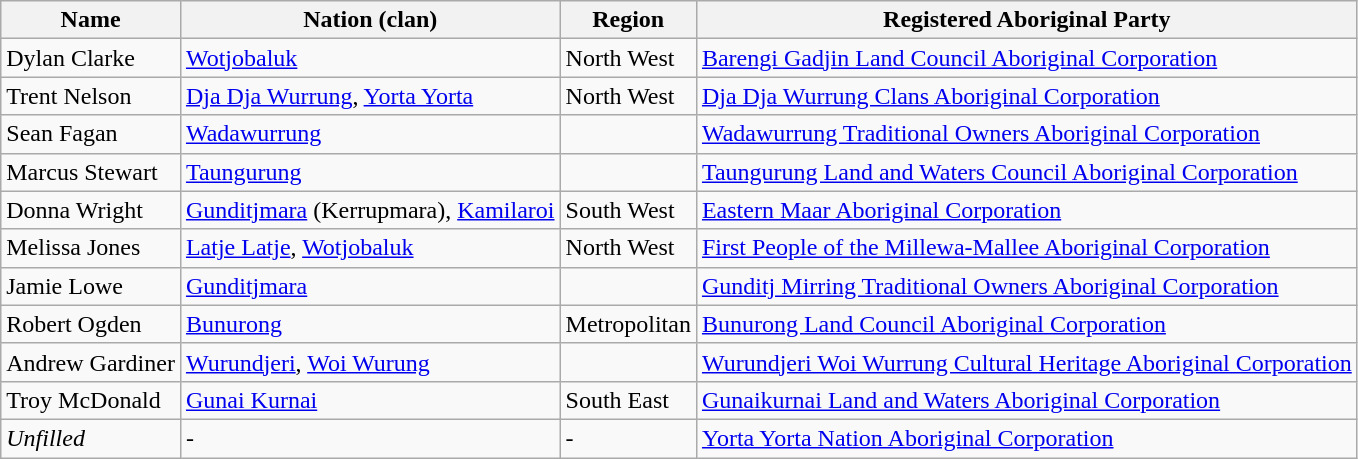<table class="wikitable">
<tr>
<th>Name</th>
<th>Nation (clan)</th>
<th>Region</th>
<th>Registered Aboriginal Party</th>
</tr>
<tr>
<td>Dylan Clarke</td>
<td><a href='#'>Wotjobaluk</a></td>
<td>North West</td>
<td><a href='#'>Barengi Gadjin Land Council Aboriginal Corporation</a></td>
</tr>
<tr>
<td>Trent Nelson</td>
<td><a href='#'>Dja Dja Wurrung</a>, <a href='#'>Yorta Yorta</a></td>
<td>North West</td>
<td><a href='#'>Dja Dja Wurrung Clans Aboriginal Corporation</a></td>
</tr>
<tr>
<td>Sean Fagan</td>
<td><a href='#'>Wadawurrung</a></td>
<td></td>
<td><a href='#'>Wadawurrung Traditional Owners Aboriginal Corporation</a></td>
</tr>
<tr>
<td>Marcus Stewart</td>
<td><a href='#'>Taungurung</a></td>
<td></td>
<td><a href='#'>Taungurung Land and Waters Council Aboriginal Corporation</a></td>
</tr>
<tr>
<td>Donna Wright</td>
<td><a href='#'>Gunditjmara</a> (Kerrupmara), <a href='#'>Kamilaroi</a></td>
<td>South West</td>
<td><a href='#'>Eastern Maar Aboriginal Corporation</a></td>
</tr>
<tr>
<td>Melissa Jones</td>
<td><a href='#'>Latje Latje</a>, <a href='#'>Wotjobaluk</a></td>
<td>North West</td>
<td><a href='#'>First People of the Millewa-Mallee Aboriginal Corporation</a></td>
</tr>
<tr>
<td>Jamie Lowe</td>
<td><a href='#'>Gunditjmara</a></td>
<td></td>
<td><a href='#'>Gunditj Mirring Traditional Owners Aboriginal Corporation</a></td>
</tr>
<tr>
<td>Robert Ogden</td>
<td><a href='#'>Bunurong</a></td>
<td>Metropolitan</td>
<td><a href='#'>Bunurong Land Council Aboriginal Corporation</a></td>
</tr>
<tr>
<td>Andrew Gardiner</td>
<td><a href='#'>Wurundjeri</a>, <a href='#'>Woi Wurung</a></td>
<td></td>
<td><a href='#'>Wurundjeri Woi Wurrung Cultural Heritage Aboriginal Corporation</a></td>
</tr>
<tr>
<td>Troy McDonald</td>
<td><a href='#'>Gunai Kurnai</a></td>
<td>South East</td>
<td><a href='#'>Gunaikurnai Land and Waters Aboriginal Corporation</a></td>
</tr>
<tr>
<td><em>Unfilled</em></td>
<td>-</td>
<td>-</td>
<td><a href='#'>Yorta Yorta Nation Aboriginal Corporation</a></td>
</tr>
</table>
